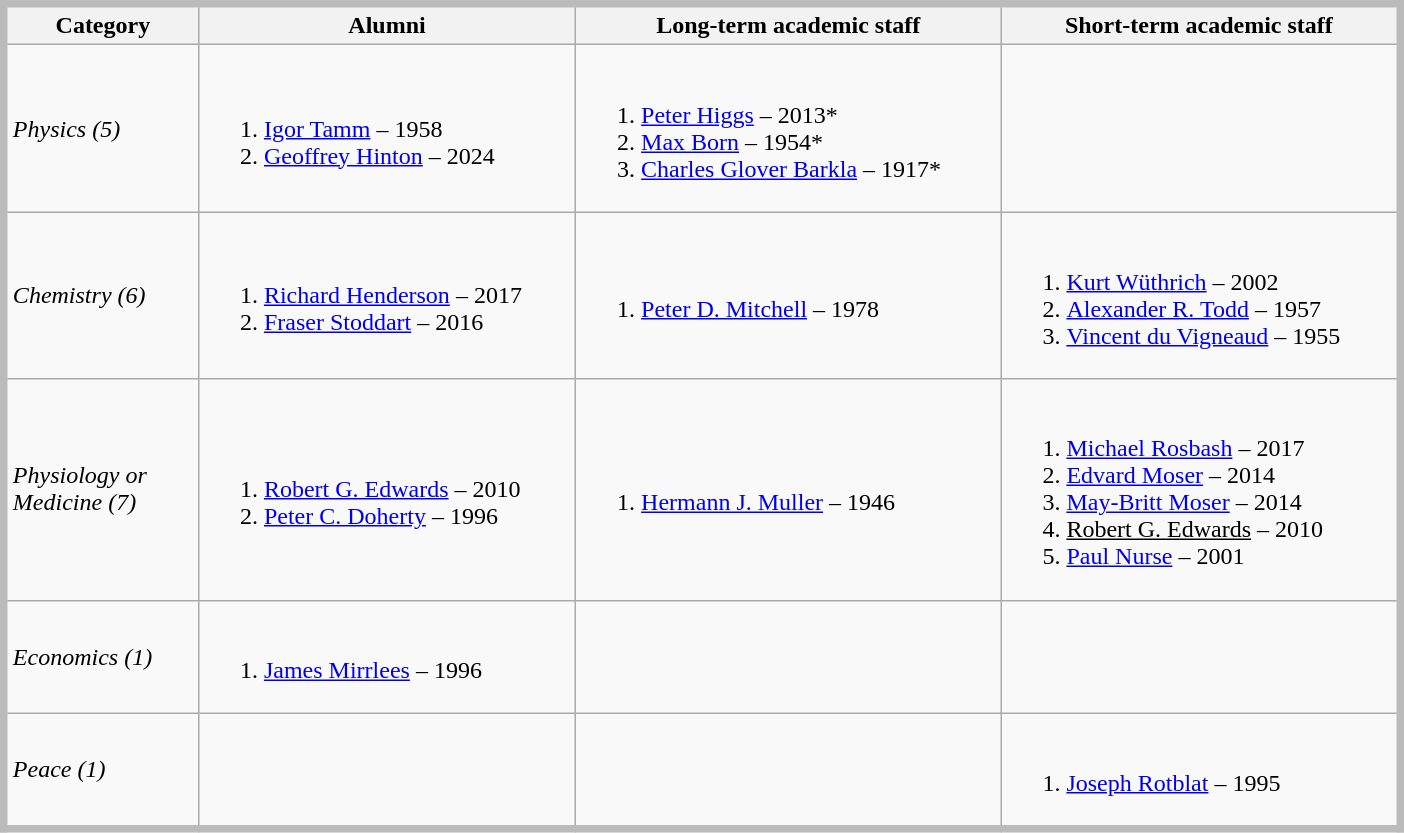<table class="wikitable"  style="width:74%; float:center; border:5px solid #bbb; margin:.96em 0 0 .9em;">
<tr>
<th style="width:120px;">Category</th>
<th>Alumni</th>
<th>Long-term academic staff</th>
<th>Short-term academic staff</th>
</tr>
<tr>
<td><em>Physics (5)</em></td>
<td><br><ol><li><a href='#'>Igor Tamm</a> – 1958</li><li><a href='#'>Geoffrey Hinton</a> – 2024</li></ol></td>
<td><br><ol><li><a href='#'>Peter Higgs</a> – 2013*</li><li><a href='#'>Max Born</a> – 1954*</li><li><a href='#'>Charles Glover Barkla</a> – 1917*</li></ol></td>
<td></td>
</tr>
<tr>
<td><em>Chemistry (6)</em></td>
<td><br><ol><li><a href='#'>Richard Henderson</a> – 2017</li><li><a href='#'>Fraser Stoddart</a> – 2016</li></ol></td>
<td><br><ol><li><a href='#'>Peter D. Mitchell</a> – 1978</li></ol></td>
<td><br><ol><li><a href='#'>Kurt Wüthrich</a> – 2002</li><li><a href='#'>Alexander R. Todd</a> – 1957</li><li><a href='#'>Vincent du Vigneaud</a> – 1955</li></ol></td>
</tr>
<tr>
<td><em>Physiology or Medicine (7)</em></td>
<td><br><ol><li><a href='#'>Robert G. Edwards</a> – 2010</li><li><a href='#'>Peter C. Doherty</a> – 1996</li></ol></td>
<td><br><ol><li><a href='#'>Hermann J. Muller</a> – 1946</li></ol></td>
<td><br><ol><li><a href='#'>Michael Rosbash</a> – 2017</li><li><a href='#'>Edvard Moser</a> – 2014</li><li><a href='#'>May-Britt Moser</a> – 2014</li><li><u>Robert G. Edwards</u> – 2010</li><li><a href='#'>Paul Nurse</a> – 2001</li></ol></td>
</tr>
<tr>
<td><em>Economics (1)</em></td>
<td><br><ol><li><a href='#'>James Mirrlees</a> – 1996</li></ol></td>
<td></td>
<td></td>
</tr>
<tr>
<td><em>Peace (1)</em></td>
<td></td>
<td></td>
<td><br><ol><li><a href='#'>Joseph Rotblat</a> – 1995</li></ol></td>
</tr>
</table>
